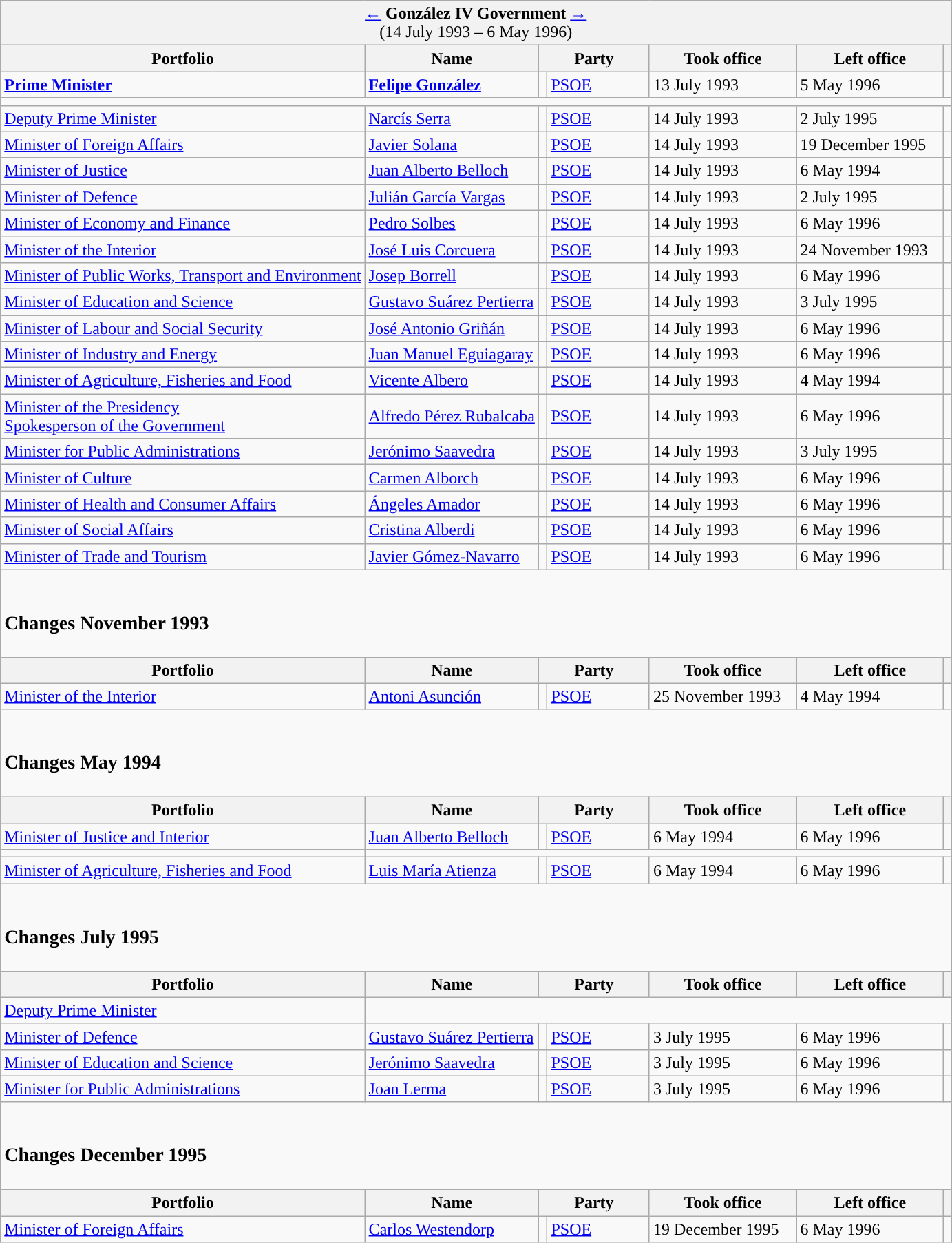<table class="wikitable">
<tr>
<td colspan="7" bgcolor="#F2F2F2" align="center"><a href='#'>←</a> <strong>González IV Government</strong> <a href='#'>→</a><br>(14 July 1993 – 6 May 1996)</td>
</tr>
<tr>
<th>Portfolio</th>
<th>Name</th>
<th width="100px" colspan="2">Party</th>
<th width="135px">Took office</th>
<th width="135px">Left office</th>
<th></th>
</tr>
<tr>
<td><strong><a href='#'>Prime Minister</a></strong></td>
<td><strong><a href='#'>Felipe González</a></strong></td>
<td width="1" style="background-color:"></td>
<td><a href='#'>PSOE</a></td>
<td>13 July 1993</td>
<td>5 May 1996</td>
<td align="center"></td>
</tr>
<tr>
<td colspan="7"></td>
</tr>
<tr>
<td><a href='#'>Deputy Prime Minister</a></td>
<td><a href='#'>Narcís Serra</a></td>
<td style="background-color:"></td>
<td><a href='#'>PSOE</a> </td>
<td>14 July 1993</td>
<td>2 July 1995</td>
<td align="center"></td>
</tr>
<tr>
<td><a href='#'>Minister of Foreign Affairs</a></td>
<td><a href='#'>Javier Solana</a></td>
<td style="background-color:"></td>
<td><a href='#'>PSOE</a></td>
<td>14 July 1993</td>
<td>19 December 1995</td>
<td align="center"></td>
</tr>
<tr>
<td><a href='#'>Minister of Justice</a></td>
<td><a href='#'>Juan Alberto Belloch</a></td>
<td style="background-color:"></td>
<td><a href='#'>PSOE</a> </td>
<td>14 July 1993</td>
<td>6 May 1994</td>
<td align="center"></td>
</tr>
<tr>
<td><a href='#'>Minister of Defence</a></td>
<td><a href='#'>Julián García Vargas</a></td>
<td style="background-color:"></td>
<td><a href='#'>PSOE</a></td>
<td>14 July 1993</td>
<td>2 July 1995</td>
<td align="center"></td>
</tr>
<tr>
<td><a href='#'>Minister of Economy and Finance</a></td>
<td><a href='#'>Pedro Solbes</a></td>
<td style="background-color:"></td>
<td><a href='#'>PSOE</a> </td>
<td>14 July 1993</td>
<td>6 May 1996</td>
<td align="center"></td>
</tr>
<tr>
<td><a href='#'>Minister of the Interior</a></td>
<td><a href='#'>José Luis Corcuera</a></td>
<td style="background-color:"></td>
<td><a href='#'>PSOE</a></td>
<td>14 July 1993</td>
<td>24 November 1993</td>
<td align="center"></td>
</tr>
<tr>
<td><a href='#'>Minister of Public Works, Transport and Environment</a></td>
<td><a href='#'>Josep Borrell</a></td>
<td style="background-color:"></td>
<td><a href='#'>PSOE</a></td>
<td>14 July 1993</td>
<td>6 May 1996</td>
<td align="center"></td>
</tr>
<tr>
<td><a href='#'>Minister of Education and Science</a></td>
<td><a href='#'>Gustavo Suárez Pertierra</a></td>
<td style="background-color:"></td>
<td><a href='#'>PSOE</a></td>
<td>14 July 1993</td>
<td>3 July 1995</td>
<td align="center"></td>
</tr>
<tr>
<td><a href='#'>Minister of Labour and Social Security</a></td>
<td><a href='#'>José Antonio Griñán</a></td>
<td style="background-color:"></td>
<td><a href='#'>PSOE</a></td>
<td>14 July 1993</td>
<td>6 May 1996</td>
<td align="center"></td>
</tr>
<tr>
<td><a href='#'>Minister of Industry and Energy</a></td>
<td><a href='#'>Juan Manuel Eguiagaray</a></td>
<td style="background-color:"></td>
<td><a href='#'>PSOE</a></td>
<td>14 July 1993</td>
<td>6 May 1996</td>
<td align="center"></td>
</tr>
<tr>
<td><a href='#'>Minister of Agriculture, Fisheries and Food</a></td>
<td><a href='#'>Vicente Albero</a></td>
<td style="background-color:"></td>
<td><a href='#'>PSOE</a></td>
<td>14 July 1993</td>
<td>4 May 1994</td>
<td align="center"></td>
</tr>
<tr>
<td><a href='#'>Minister of the Presidency</a><br><a href='#'>Spokesperson of the Government</a></td>
<td><a href='#'>Alfredo Pérez Rubalcaba</a></td>
<td style="background-color:"></td>
<td><a href='#'>PSOE</a></td>
<td>14 July 1993</td>
<td>6 May 1996</td>
<td align="center"><br></td>
</tr>
<tr>
<td><a href='#'>Minister for Public Administrations</a></td>
<td><a href='#'>Jerónimo Saavedra</a></td>
<td style="background-color:"></td>
<td><a href='#'>PSOE</a></td>
<td>14 July 1993</td>
<td>3 July 1995</td>
<td align="center"></td>
</tr>
<tr>
<td><a href='#'>Minister of Culture</a></td>
<td><a href='#'>Carmen Alborch</a></td>
<td style="background-color:"></td>
<td><a href='#'>PSOE</a> </td>
<td>14 July 1993</td>
<td>6 May 1996</td>
<td align="center"></td>
</tr>
<tr>
<td><a href='#'>Minister of Health and Consumer Affairs</a></td>
<td><a href='#'>Ángeles Amador</a></td>
<td style="background-color:"></td>
<td><a href='#'>PSOE</a> </td>
<td>14 July 1993</td>
<td>6 May 1996</td>
<td align="center"></td>
</tr>
<tr>
<td><a href='#'>Minister of Social Affairs</a></td>
<td><a href='#'>Cristina Alberdi</a></td>
<td style="background-color:"></td>
<td><a href='#'>PSOE</a> </td>
<td>14 July 1993</td>
<td>6 May 1996</td>
<td align="center"></td>
</tr>
<tr>
<td><a href='#'>Minister of Trade and Tourism</a></td>
<td><a href='#'>Javier Gómez-Navarro</a></td>
<td style="background-color:"></td>
<td><a href='#'>PSOE</a> </td>
<td>14 July 1993</td>
<td>6 May 1996</td>
<td align="center"></td>
</tr>
<tr>
<td colspan="7"><br><h3>Changes November 1993</h3></td>
</tr>
<tr>
<th>Portfolio</th>
<th>Name</th>
<th colspan="2">Party</th>
<th>Took office</th>
<th>Left office</th>
<th></th>
</tr>
<tr>
<td><a href='#'>Minister of the Interior</a></td>
<td><a href='#'>Antoni Asunción</a></td>
<td style="background-color:"></td>
<td><a href='#'>PSOE</a></td>
<td>25 November 1993</td>
<td>4 May 1994</td>
<td align="center"></td>
</tr>
<tr>
<td colspan="7"><br><h3>Changes May 1994</h3></td>
</tr>
<tr>
<th>Portfolio</th>
<th>Name</th>
<th colspan="2">Party</th>
<th>Took office</th>
<th>Left office</th>
<th></th>
</tr>
<tr>
<td><a href='#'>Minister of Justice and Interior</a></td>
<td><a href='#'>Juan Alberto Belloch</a></td>
<td style="background-color:"></td>
<td><a href='#'>PSOE</a> </td>
<td>6 May 1994</td>
<td>6 May 1996</td>
<td align="center"></td>
</tr>
<tr>
<td></td>
<td colspan="6"></td>
</tr>
<tr>
<td><a href='#'>Minister of Agriculture, Fisheries and Food</a></td>
<td><a href='#'>Luis María Atienza</a></td>
<td style="background-color:"></td>
<td><a href='#'>PSOE</a></td>
<td>6 May 1994</td>
<td>6 May 1996</td>
<td align="center"></td>
</tr>
<tr>
<td colspan="7"><br><h3>Changes July 1995</h3></td>
</tr>
<tr>
<th>Portfolio</th>
<th>Name</th>
<th colspan="2">Party</th>
<th>Took office</th>
<th>Left office</th>
<th></th>
</tr>
<tr>
<td><a href='#'>Deputy Prime Minister</a></td>
<td colspan="6"></td>
</tr>
<tr>
<td><a href='#'>Minister of Defence</a></td>
<td><a href='#'>Gustavo Suárez Pertierra</a></td>
<td style="background-color:"></td>
<td><a href='#'>PSOE</a></td>
<td>3 July 1995</td>
<td>6 May 1996</td>
<td align="center"></td>
</tr>
<tr>
<td><a href='#'>Minister of Education and Science</a></td>
<td><a href='#'>Jerónimo Saavedra</a></td>
<td style="background-color:"></td>
<td><a href='#'>PSOE</a></td>
<td>3 July 1995</td>
<td>6 May 1996</td>
<td align="center"></td>
</tr>
<tr>
<td><a href='#'>Minister for Public Administrations</a></td>
<td><a href='#'>Joan Lerma</a></td>
<td style="background-color:"></td>
<td><a href='#'>PSOE</a></td>
<td>3 July 1995</td>
<td>6 May 1996</td>
<td align="center"></td>
</tr>
<tr>
<td colspan="7"><br><h3>Changes December 1995</h3></td>
</tr>
<tr>
<th>Portfolio</th>
<th>Name</th>
<th colspan="2">Party</th>
<th>Took office</th>
<th>Left office</th>
<th></th>
</tr>
<tr>
<td><a href='#'>Minister of Foreign Affairs</a></td>
<td><a href='#'>Carlos Westendorp</a></td>
<td style="background-color:"></td>
<td><a href='#'>PSOE</a></td>
<td>19 December 1995</td>
<td>6 May 1996</td>
<td align="center"></td>
</tr>
</table>
